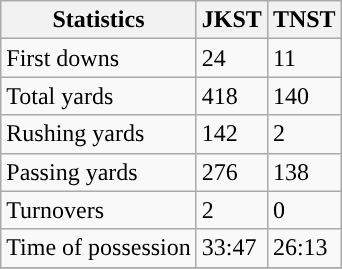<table class="wikitable">
<tr>
<th>Statistics</th>
<th>JKST</th>
<th>TNST</th>
</tr>
<tr>
<td>First downs</td>
<td>24</td>
<td>11</td>
</tr>
<tr>
<td>Total yards</td>
<td>418</td>
<td>140</td>
</tr>
<tr>
<td>Rushing yards</td>
<td>142</td>
<td>2</td>
</tr>
<tr>
<td>Passing yards</td>
<td>276</td>
<td>138</td>
</tr>
<tr>
<td>Turnovers</td>
<td>2</td>
<td>0</td>
</tr>
<tr>
<td>Time of possession</td>
<td>33:47</td>
<td>26:13</td>
</tr>
<tr>
</tr>
</table>
